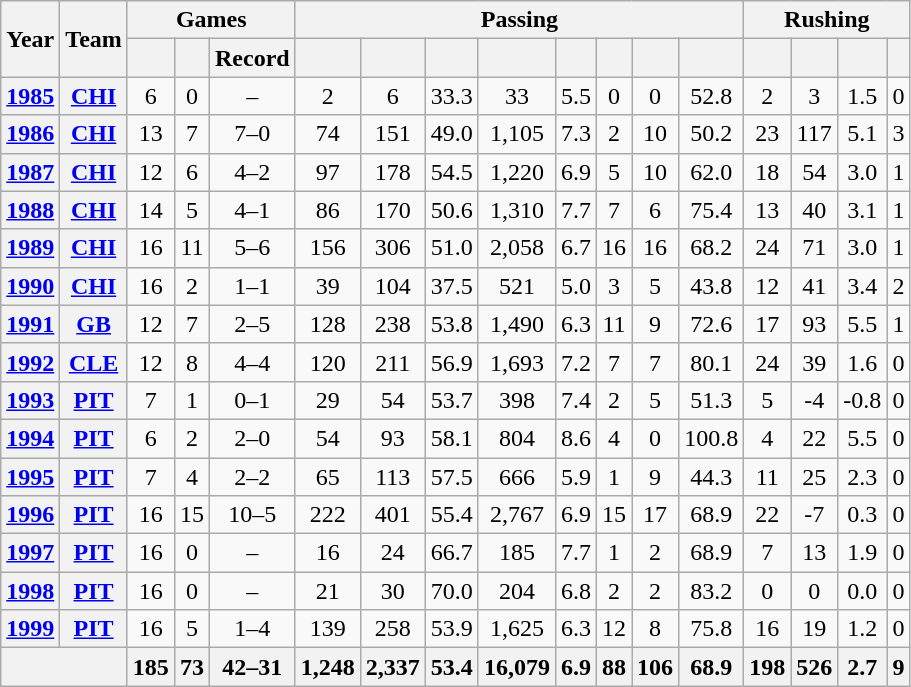<table class="wikitable" style="text-align:center;">
<tr>
<th rowspan="2">Year</th>
<th rowspan="2">Team</th>
<th colspan="3">Games</th>
<th colspan="8">Passing</th>
<th colspan="4">Rushing</th>
</tr>
<tr>
<th></th>
<th></th>
<th>Record</th>
<th></th>
<th></th>
<th></th>
<th></th>
<th></th>
<th></th>
<th></th>
<th></th>
<th></th>
<th></th>
<th></th>
<th></th>
</tr>
<tr>
<th><a href='#'>1985</a></th>
<th><a href='#'>CHI</a></th>
<td>6</td>
<td>0</td>
<td>–</td>
<td>2</td>
<td>6</td>
<td>33.3</td>
<td>33</td>
<td>5.5</td>
<td>0</td>
<td>0</td>
<td>52.8</td>
<td>2</td>
<td>3</td>
<td>1.5</td>
<td>0</td>
</tr>
<tr>
<th><a href='#'>1986</a></th>
<th><a href='#'>CHI</a></th>
<td>13</td>
<td>7</td>
<td>7–0</td>
<td>74</td>
<td>151</td>
<td>49.0</td>
<td>1,105</td>
<td>7.3</td>
<td>2</td>
<td>10</td>
<td>50.2</td>
<td>23</td>
<td>117</td>
<td>5.1</td>
<td>3</td>
</tr>
<tr>
<th><a href='#'>1987</a></th>
<th><a href='#'>CHI</a></th>
<td>12</td>
<td>6</td>
<td>4–2</td>
<td>97</td>
<td>178</td>
<td>54.5</td>
<td>1,220</td>
<td>6.9</td>
<td>5</td>
<td>10</td>
<td>62.0</td>
<td>18</td>
<td>54</td>
<td>3.0</td>
<td>1</td>
</tr>
<tr>
<th><a href='#'>1988</a></th>
<th><a href='#'>CHI</a></th>
<td>14</td>
<td>5</td>
<td>4–1</td>
<td>86</td>
<td>170</td>
<td>50.6</td>
<td>1,310</td>
<td>7.7</td>
<td>7</td>
<td>6</td>
<td>75.4</td>
<td>13</td>
<td>40</td>
<td>3.1</td>
<td>1</td>
</tr>
<tr>
<th><a href='#'>1989</a></th>
<th><a href='#'>CHI</a></th>
<td>16</td>
<td>11</td>
<td>5–6</td>
<td>156</td>
<td>306</td>
<td>51.0</td>
<td>2,058</td>
<td>6.7</td>
<td>16</td>
<td>16</td>
<td>68.2</td>
<td>24</td>
<td>71</td>
<td>3.0</td>
<td>1</td>
</tr>
<tr>
<th><a href='#'>1990</a></th>
<th><a href='#'>CHI</a></th>
<td>16</td>
<td>2</td>
<td>1–1</td>
<td>39</td>
<td>104</td>
<td>37.5</td>
<td>521</td>
<td>5.0</td>
<td>3</td>
<td>5</td>
<td>43.8</td>
<td>12</td>
<td>41</td>
<td>3.4</td>
<td>2</td>
</tr>
<tr>
<th><a href='#'>1991</a></th>
<th><a href='#'>GB</a></th>
<td>12</td>
<td>7</td>
<td>2–5</td>
<td>128</td>
<td>238</td>
<td>53.8</td>
<td>1,490</td>
<td>6.3</td>
<td>11</td>
<td>9</td>
<td>72.6</td>
<td>17</td>
<td>93</td>
<td>5.5</td>
<td>1</td>
</tr>
<tr>
<th><a href='#'>1992</a></th>
<th><a href='#'>CLE</a></th>
<td>12</td>
<td>8</td>
<td>4–4</td>
<td>120</td>
<td>211</td>
<td>56.9</td>
<td>1,693</td>
<td>7.2</td>
<td>7</td>
<td>7</td>
<td>80.1</td>
<td>24</td>
<td>39</td>
<td>1.6</td>
<td>0</td>
</tr>
<tr>
<th><a href='#'>1993</a></th>
<th><a href='#'>PIT</a></th>
<td>7</td>
<td>1</td>
<td>0–1</td>
<td>29</td>
<td>54</td>
<td>53.7</td>
<td>398</td>
<td>7.4</td>
<td>2</td>
<td>5</td>
<td>51.3</td>
<td>5</td>
<td>-4</td>
<td>-0.8</td>
<td>0</td>
</tr>
<tr>
<th><a href='#'>1994</a></th>
<th><a href='#'>PIT</a></th>
<td>6</td>
<td>2</td>
<td>2–0</td>
<td>54</td>
<td>93</td>
<td>58.1</td>
<td>804</td>
<td>8.6</td>
<td>4</td>
<td>0</td>
<td>100.8</td>
<td>4</td>
<td>22</td>
<td>5.5</td>
<td>0</td>
</tr>
<tr>
<th><a href='#'>1995</a></th>
<th><a href='#'>PIT</a></th>
<td>7</td>
<td>4</td>
<td>2–2</td>
<td>65</td>
<td>113</td>
<td>57.5</td>
<td>666</td>
<td>5.9</td>
<td>1</td>
<td>9</td>
<td>44.3</td>
<td>11</td>
<td>25</td>
<td>2.3</td>
<td>0</td>
</tr>
<tr>
<th><a href='#'>1996</a></th>
<th><a href='#'>PIT</a></th>
<td>16</td>
<td>15</td>
<td>10–5</td>
<td>222</td>
<td>401</td>
<td>55.4</td>
<td>2,767</td>
<td>6.9</td>
<td>15</td>
<td>17</td>
<td>68.9</td>
<td>22</td>
<td>-7</td>
<td>0.3</td>
<td>0</td>
</tr>
<tr>
<th><a href='#'>1997</a></th>
<th><a href='#'>PIT</a></th>
<td>16</td>
<td>0</td>
<td>–</td>
<td>16</td>
<td>24</td>
<td>66.7</td>
<td>185</td>
<td>7.7</td>
<td>1</td>
<td>2</td>
<td>68.9</td>
<td>7</td>
<td>13</td>
<td>1.9</td>
<td>0</td>
</tr>
<tr>
<th><a href='#'>1998</a></th>
<th><a href='#'>PIT</a></th>
<td>16</td>
<td>0</td>
<td>–</td>
<td>21</td>
<td>30</td>
<td>70.0</td>
<td>204</td>
<td>6.8</td>
<td>2</td>
<td>2</td>
<td>83.2</td>
<td>0</td>
<td>0</td>
<td>0.0</td>
<td>0</td>
</tr>
<tr>
<th><a href='#'>1999</a></th>
<th><a href='#'>PIT</a></th>
<td>16</td>
<td>5</td>
<td>1–4</td>
<td>139</td>
<td>258</td>
<td>53.9</td>
<td>1,625</td>
<td>6.3</td>
<td>12</td>
<td>8</td>
<td>75.8</td>
<td>16</td>
<td>19</td>
<td>1.2</td>
<td>0</td>
</tr>
<tr>
<th colspan="2"></th>
<th>185</th>
<th>73</th>
<th>42–31</th>
<th>1,248</th>
<th>2,337</th>
<th>53.4</th>
<th>16,079</th>
<th>6.9</th>
<th>88</th>
<th>106</th>
<th>68.9</th>
<th>198</th>
<th>526</th>
<th>2.7</th>
<th>9</th>
</tr>
</table>
